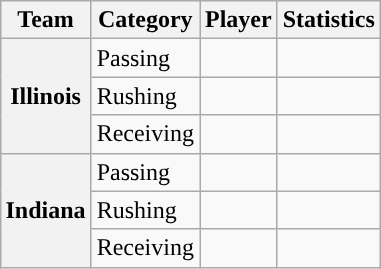<table class="wikitable" style="float:right">
<tr>
<th>Team</th>
<th>Category</th>
<th>Player</th>
<th>Statistics</th>
</tr>
<tr>
<th rowspan=3>Illinois</th>
<td>Passing</td>
<td></td>
<td></td>
</tr>
<tr>
<td>Rushing</td>
<td></td>
<td></td>
</tr>
<tr>
<td>Receiving</td>
<td></td>
<td></td>
</tr>
<tr>
<th rowspan=3>Indiana</th>
<td>Passing</td>
<td></td>
<td></td>
</tr>
<tr>
<td>Rushing</td>
<td></td>
<td></td>
</tr>
<tr>
<td>Receiving</td>
<td></td>
<td></td>
</tr>
</table>
